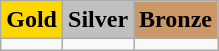<table class=wikitable>
<tr>
<td align=center bgcolor=gold> <strong>Gold</strong></td>
<td align=center bgcolor=silver> <strong>Silver</strong></td>
<td align=center bgcolor=cc9966> <strong>Bronze</strong></td>
</tr>
<tr>
<td></td>
<td></td>
<td></td>
</tr>
</table>
